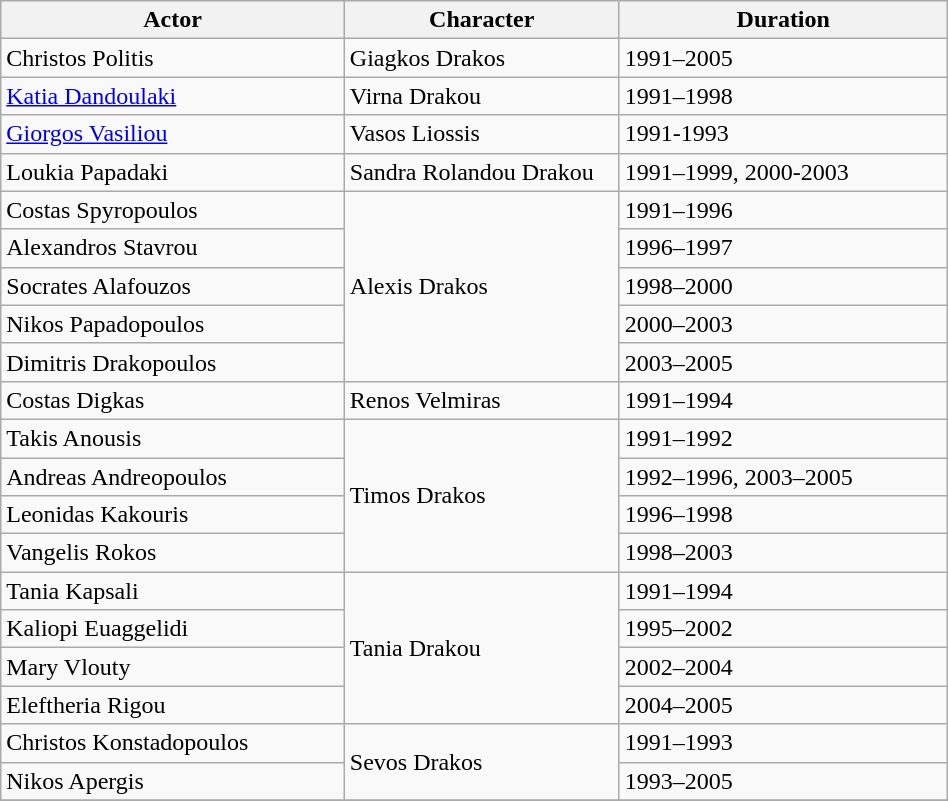<table class="wikitable plainrowheaders unsortable" style="width:50%;">
<tr>
<th scope="col" style="width:35em;">Actor</th>
<th scope="col" style="width:30em;">Character</th>
<th scope="col" style="width:40em;">Duration</th>
</tr>
<tr>
<td>Christos Politis</td>
<td>Giagkos Drakos</td>
<td>1991–2005</td>
</tr>
<tr>
<td><a href='#'>Katia Dandoulaki</a></td>
<td>Virna Drakou</td>
<td>1991–1998</td>
</tr>
<tr>
<td><a href='#'>Giorgos Vasiliou</a></td>
<td>Vasos Liossis</td>
<td>1991-1993</td>
</tr>
<tr>
<td>Loukia Papadaki</td>
<td>Sandra Rolandou Drakou</td>
<td>1991–1999, 2000-2003</td>
</tr>
<tr>
<td>Costas Spyropoulos</td>
<td rowspan="5">Alexis Drakos</td>
<td>1991–1996</td>
</tr>
<tr>
<td>Alexandros Stavrou</td>
<td>1996–1997</td>
</tr>
<tr>
<td>Socrates Alafouzos</td>
<td>1998–2000</td>
</tr>
<tr>
<td>Nikos Papadopoulos</td>
<td>2000–2003</td>
</tr>
<tr>
<td>Dimitris Drakopoulos</td>
<td>2003–2005</td>
</tr>
<tr>
<td>Costas Digkas</td>
<td>Renos Velmiras</td>
<td>1991–1994</td>
</tr>
<tr>
<td>Takis Anousis</td>
<td rowspan="4">Timos Drakos</td>
<td>1991–1992</td>
</tr>
<tr>
<td>Andreas Andreopoulos</td>
<td>1992–1996, 2003–2005</td>
</tr>
<tr>
<td>Leonidas Kakouris</td>
<td>1996–1998</td>
</tr>
<tr>
<td>Vangelis Rokos</td>
<td>1998–2003</td>
</tr>
<tr>
<td>Tania Kapsali</td>
<td rowspan="4">Tania Drakou</td>
<td>1991–1994</td>
</tr>
<tr>
<td>Kaliopi Euaggelidi</td>
<td>1995–2002</td>
</tr>
<tr>
<td>Mary Vlouty</td>
<td>2002–2004</td>
</tr>
<tr>
<td>Eleftheria Rigou</td>
<td>2004–2005</td>
</tr>
<tr>
<td>Christos Konstadopoulos</td>
<td rowspan="2">Sevos Drakos</td>
<td>1991–1993</td>
</tr>
<tr>
<td>Nikos Apergis</td>
<td>1993–2005</td>
</tr>
<tr>
</tr>
</table>
